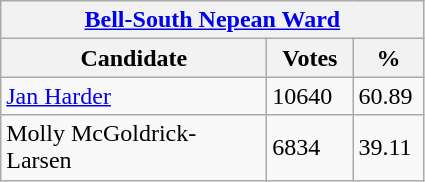<table class="wikitable">
<tr>
<th colspan="3"><a href='#'>Bell-South Nepean Ward</a></th>
</tr>
<tr>
<th style="width: 170px">Candidate</th>
<th style="width: 50px">Votes</th>
<th style="width: 40px">%</th>
</tr>
<tr>
<td><a href='#'>Jan Harder</a></td>
<td>10640</td>
<td>60.89</td>
</tr>
<tr>
<td>Molly McGoldrick-Larsen</td>
<td>6834</td>
<td>39.11</td>
</tr>
</table>
